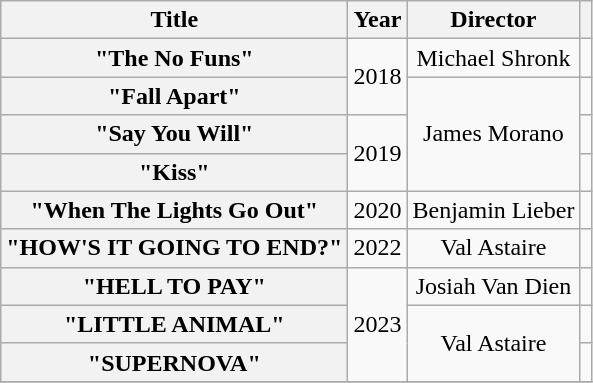<table class="wikitable plainrowheaders" style="text-align:center;">
<tr>
<th>Title</th>
<th>Year</th>
<th>Director</th>
<th></th>
</tr>
<tr>
<th scope="row">"The No Funs"</th>
<td rowspan="2">2018</td>
<td>Michael Shronk</td>
<td></td>
</tr>
<tr>
<th scope="row">"Fall Apart"</th>
<td rowspan="3">James Morano</td>
<td></td>
</tr>
<tr>
<th scope="row">"Say You Will"</th>
<td rowspan="2">2019</td>
<td></td>
</tr>
<tr>
<th scope="row">"Kiss"</th>
<td></td>
</tr>
<tr>
<th scope="row">"When The Lights Go Out"</th>
<td>2020</td>
<td>Benjamin Lieber</td>
<td></td>
</tr>
<tr>
<th scope="row">"HOW'S IT GOING TO END?"</th>
<td>2022</td>
<td>Val Astaire</td>
<td></td>
</tr>
<tr>
<th scope="row">"HELL TO PAY"</th>
<td rowspan="3">2023</td>
<td>Josiah Van Dien</td>
<td></td>
</tr>
<tr>
<th scope="row">"LITTLE ANIMAL"</th>
<td rowspan="2">Val Astaire</td>
<td></td>
</tr>
<tr>
<th scope="row">"SUPERNOVA"</th>
<td></td>
</tr>
<tr>
</tr>
</table>
